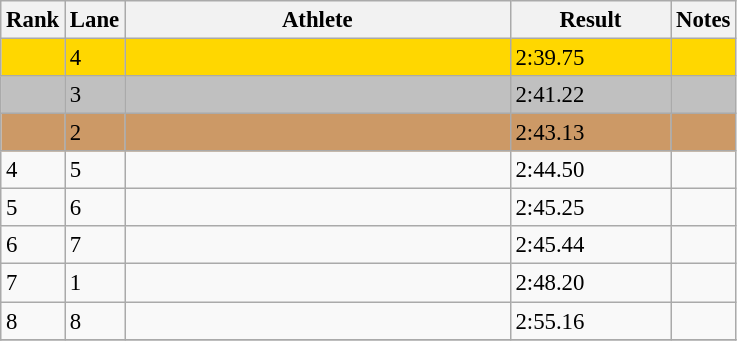<table class="wikitable" style="font-size:95%" style="width:35em;" style="text-align:center">
<tr>
<th>Rank</th>
<th>Lane</th>
<th width=250>Athlete</th>
<th width=100>Result</th>
<th>Notes</th>
</tr>
<tr bgcolor=gold>
<td></td>
<td>4</td>
<td align=left></td>
<td>2:39.75</td>
<td></td>
</tr>
<tr bgcolor=silver>
<td></td>
<td>3</td>
<td align=left></td>
<td>2:41.22</td>
<td></td>
</tr>
<tr bgcolor=cc9966>
<td></td>
<td>2</td>
<td align=left></td>
<td>2:43.13</td>
<td></td>
</tr>
<tr>
<td>4</td>
<td>5</td>
<td align=left></td>
<td>2:44.50</td>
<td></td>
</tr>
<tr>
<td>5</td>
<td>6</td>
<td align=left></td>
<td>2:45.25</td>
<td></td>
</tr>
<tr>
<td>6</td>
<td>7</td>
<td align=left></td>
<td>2:45.44</td>
<td></td>
</tr>
<tr>
<td>7</td>
<td>1</td>
<td align=left></td>
<td>2:48.20</td>
<td></td>
</tr>
<tr>
<td>8</td>
<td>8</td>
<td align=left></td>
<td>2:55.16</td>
<td></td>
</tr>
<tr>
</tr>
</table>
